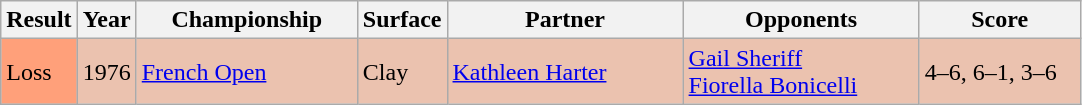<table class="sortable wikitable">
<tr>
<th style="width:40px">Result</th>
<th style="width:30px">Year</th>
<th style="width:140px">Championship</th>
<th style="width:50px">Surface</th>
<th style="width:150px">Partner</th>
<th style="width:150px">Opponents</th>
<th style="width:100px" class="unsortable">Score</th>
</tr>
<tr style="background:#ebc2af;">
<td style="background:#ffa07a;">Loss</td>
<td>1976</td>
<td><a href='#'>French Open</a></td>
<td>Clay</td>
<td> <a href='#'>Kathleen Harter</a></td>
<td> <a href='#'>Gail Sheriff</a> <br>   <a href='#'>Fiorella Bonicelli</a></td>
<td>4–6, 6–1, 3–6</td>
</tr>
</table>
